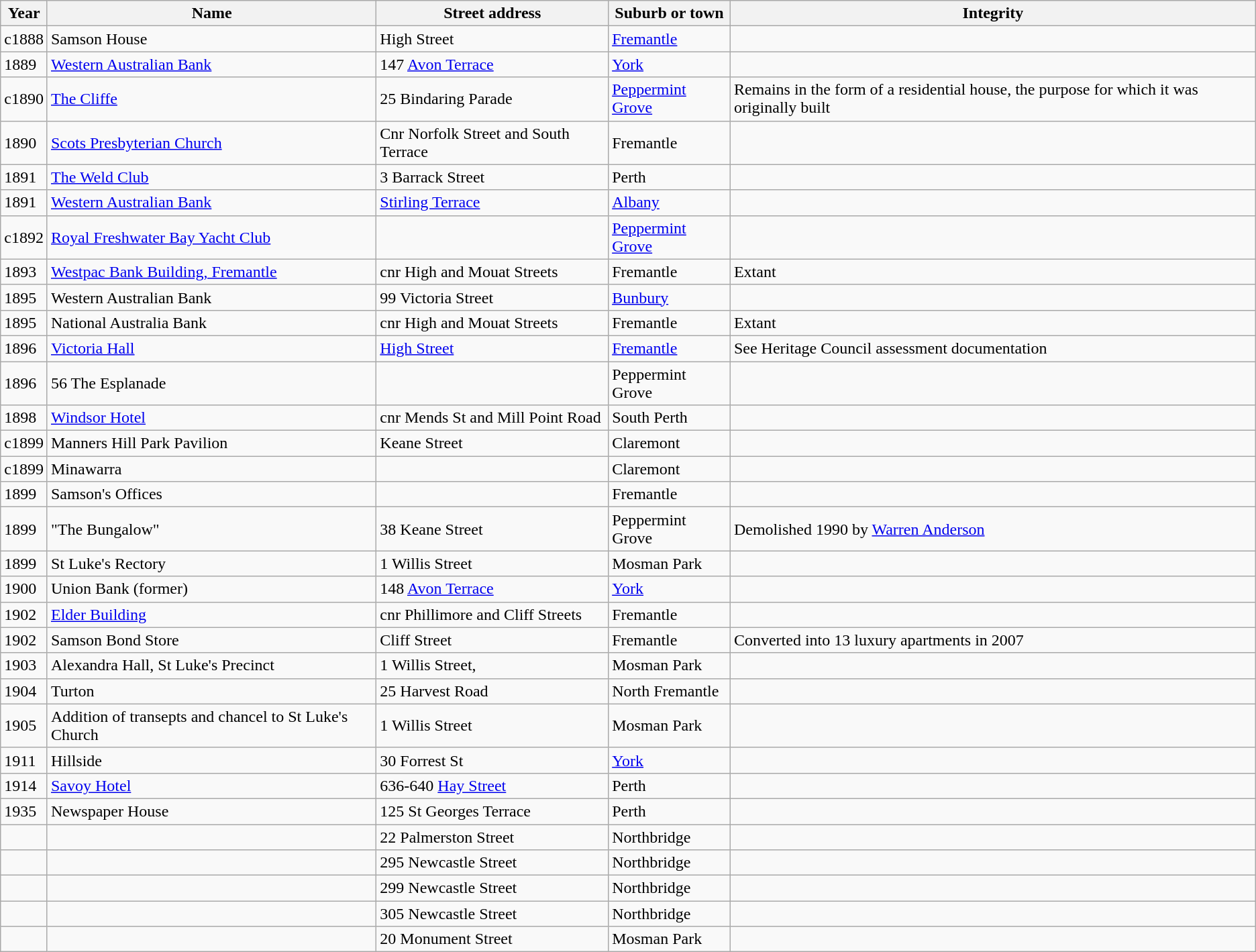<table class="wikitable sortable">
<tr>
<th>Year</th>
<th>Name</th>
<th>Street address</th>
<th>Suburb or town</th>
<th>Integrity</th>
</tr>
<tr>
<td>c1888</td>
<td>Samson House</td>
<td>High Street</td>
<td><a href='#'>Fremantle</a></td>
<td></td>
</tr>
<tr>
<td>1889</td>
<td><a href='#'>Western Australian Bank</a></td>
<td>147 <a href='#'>Avon Terrace</a></td>
<td><a href='#'>York</a></td>
<td></td>
</tr>
<tr>
<td>c1890</td>
<td><a href='#'>The Cliffe</a></td>
<td>25 Bindaring Parade</td>
<td><a href='#'>Peppermint Grove</a></td>
<td>Remains in the form of a residential house, the purpose for which it was originally built</td>
</tr>
<tr>
<td>1890</td>
<td><a href='#'>Scots Presbyterian Church</a></td>
<td>Cnr Norfolk Street and South Terrace</td>
<td>Fremantle</td>
<td></td>
</tr>
<tr>
<td>1891</td>
<td><a href='#'>The Weld Club</a></td>
<td>3 Barrack Street</td>
<td>Perth</td>
<td></td>
</tr>
<tr>
<td>1891</td>
<td><a href='#'>Western Australian Bank</a></td>
<td><a href='#'>Stirling Terrace</a></td>
<td><a href='#'>Albany</a></td>
<td></td>
</tr>
<tr>
<td>c1892</td>
<td><a href='#'>Royal Freshwater Bay Yacht Club</a></td>
<td></td>
<td><a href='#'>Peppermint Grove</a></td>
<td></td>
</tr>
<tr>
<td>1893</td>
<td><a href='#'>Westpac Bank Building, Fremantle</a></td>
<td>cnr High and Mouat Streets</td>
<td>Fremantle</td>
<td>Extant</td>
</tr>
<tr>
<td>1895</td>
<td>Western Australian Bank</td>
<td>99 Victoria Street</td>
<td><a href='#'>Bunbury</a></td>
<td></td>
</tr>
<tr>
<td>1895</td>
<td>National Australia Bank</td>
<td>cnr High and Mouat Streets</td>
<td>Fremantle</td>
<td>Extant</td>
</tr>
<tr>
<td>1896</td>
<td><a href='#'>Victoria Hall</a></td>
<td><a href='#'>High Street</a></td>
<td><a href='#'>Fremantle</a></td>
<td>See Heritage Council assessment documentation</td>
</tr>
<tr>
<td>1896</td>
<td>56 The Esplanade</td>
<td></td>
<td>Peppermint Grove</td>
<td></td>
</tr>
<tr>
<td>1898</td>
<td><a href='#'>Windsor Hotel</a></td>
<td>cnr Mends St and Mill Point Road</td>
<td>South Perth</td>
<td></td>
</tr>
<tr>
<td>c1899</td>
<td>Manners Hill Park Pavilion</td>
<td>Keane Street</td>
<td>Claremont</td>
<td></td>
</tr>
<tr>
<td>c1899</td>
<td>Minawarra</td>
<td></td>
<td>Claremont</td>
<td></td>
</tr>
<tr>
<td>1899</td>
<td>Samson's Offices</td>
<td></td>
<td>Fremantle</td>
<td></td>
</tr>
<tr>
<td>1899</td>
<td>"The Bungalow"</td>
<td>38 Keane Street</td>
<td>Peppermint Grove</td>
<td>Demolished 1990 by <a href='#'>Warren Anderson</a></td>
</tr>
<tr>
<td>1899</td>
<td>St Luke's Rectory</td>
<td>1 Willis Street</td>
<td>Mosman Park</td>
<td></td>
</tr>
<tr>
<td>1900</td>
<td>Union Bank (former)</td>
<td>148 <a href='#'>Avon Terrace</a></td>
<td><a href='#'>York</a></td>
<td></td>
</tr>
<tr>
<td>1902</td>
<td><a href='#'>Elder Building</a></td>
<td>cnr Phillimore and Cliff Streets</td>
<td>Fremantle</td>
<td></td>
</tr>
<tr>
<td>1902</td>
<td>Samson Bond Store</td>
<td>Cliff Street</td>
<td>Fremantle</td>
<td>Converted into 13 luxury apartments in 2007</td>
</tr>
<tr>
<td>1903</td>
<td>Alexandra Hall, St Luke's Precinct</td>
<td>1 Willis Street,</td>
<td>Mosman Park</td>
<td></td>
</tr>
<tr>
<td>1904</td>
<td>Turton</td>
<td>25 Harvest Road</td>
<td>North Fremantle</td>
<td></td>
</tr>
<tr>
<td>1905</td>
<td>Addition of transepts and chancel to St Luke's Church</td>
<td>1 Willis Street</td>
<td>Mosman Park</td>
<td></td>
</tr>
<tr>
<td>1911</td>
<td>Hillside</td>
<td>30 Forrest St</td>
<td><a href='#'>York</a></td>
<td></td>
</tr>
<tr>
<td>1914</td>
<td><a href='#'>Savoy Hotel</a></td>
<td>636-640 <a href='#'>Hay Street</a></td>
<td>Perth</td>
<td></td>
</tr>
<tr>
<td>1935</td>
<td>Newspaper House</td>
<td>125 St Georges Terrace</td>
<td>Perth</td>
<td></td>
</tr>
<tr>
<td></td>
<td></td>
<td>22 Palmerston Street</td>
<td>Northbridge</td>
<td></td>
</tr>
<tr>
<td></td>
<td></td>
<td>295 Newcastle Street</td>
<td>Northbridge</td>
<td></td>
</tr>
<tr>
<td></td>
<td></td>
<td>299 Newcastle Street</td>
<td>Northbridge</td>
<td></td>
</tr>
<tr>
<td></td>
<td></td>
<td>305 Newcastle Street</td>
<td>Northbridge</td>
<td></td>
</tr>
<tr>
<td></td>
<td></td>
<td>20 Monument Street</td>
<td>Mosman Park</td>
<td></td>
</tr>
</table>
